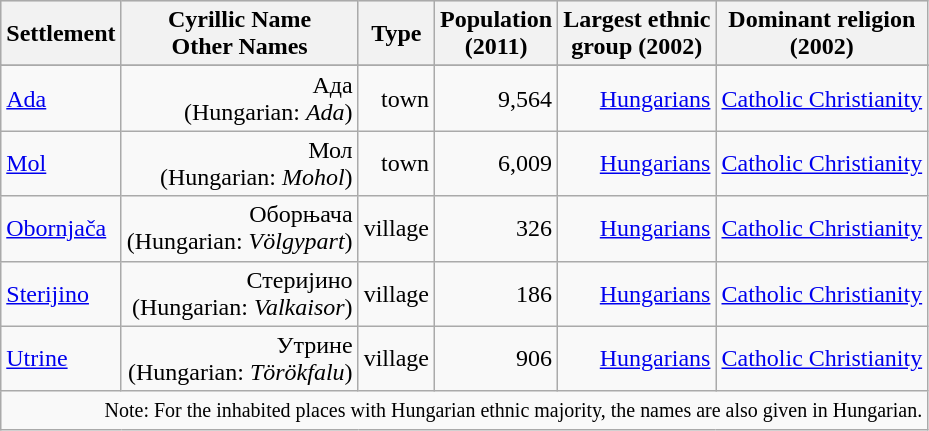<table class="wikitable" style="text-align: right;">
<tr bgcolor="#e0e0e0">
<th rowspan="1">Settlement</th>
<th colspan="1">Cyrillic Name<br>Other Names</th>
<th colspan="1">Type</th>
<th colspan="1">Population<br>(2011)</th>
<th colspan="1">Largest ethnic<br>group (2002)</th>
<th colspan="1">Dominant religion<br>(2002)</th>
</tr>
<tr bgcolor="#e0e0e0">
</tr>
<tr>
<td align="left"><a href='#'>Ada</a></td>
<td>Ада<br>(Hungarian: <em>Ada</em>)</td>
<td>town</td>
<td>9,564</td>
<td><a href='#'>Hungarians</a></td>
<td><a href='#'>Catholic Christianity</a></td>
</tr>
<tr>
<td align="left"><a href='#'>Mol</a></td>
<td>Мол<br>(Hungarian: <em>Mohol</em>)</td>
<td>town</td>
<td>6,009</td>
<td><a href='#'>Hungarians</a></td>
<td><a href='#'>Catholic Christianity</a></td>
</tr>
<tr>
<td align="left"><a href='#'>Obornjača</a></td>
<td>Оборњача<br>(Hungarian: <em>Völgypart</em>)</td>
<td>village</td>
<td>326</td>
<td><a href='#'>Hungarians</a></td>
<td><a href='#'>Catholic Christianity</a></td>
</tr>
<tr>
<td align="left"><a href='#'>Sterijino</a></td>
<td>Стеријино<br>(Hungarian: <em>Valkaisor</em>)</td>
<td>village</td>
<td>186</td>
<td><a href='#'>Hungarians</a></td>
<td><a href='#'>Catholic Christianity</a></td>
</tr>
<tr>
<td align="left"><a href='#'>Utrine</a></td>
<td>Утрине<br>(Hungarian: <em>Törökfalu</em>)</td>
<td>village</td>
<td>906</td>
<td><a href='#'>Hungarians</a></td>
<td><a href='#'>Catholic Christianity</a></td>
</tr>
<tr>
<td colspan="19"><small>Note: For the inhabited places with Hungarian ethnic majority, the names are also given in Hungarian.</small></td>
</tr>
</table>
